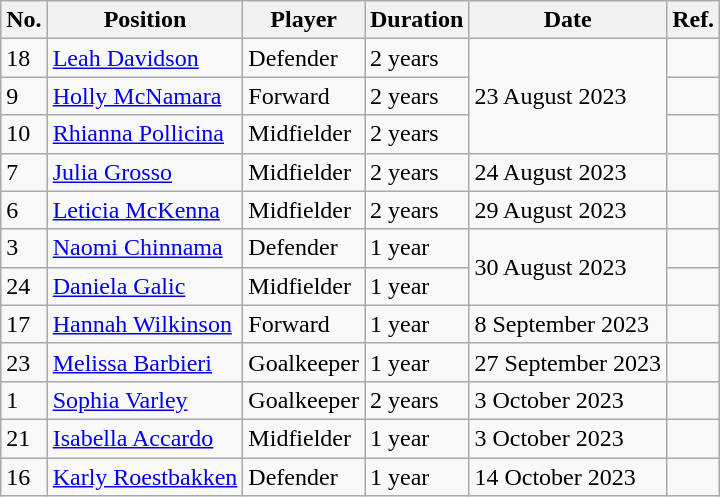<table class="wikitable">
<tr>
<th scope="col">No.</th>
<th scope="col">Position</th>
<th scope="col">Player</th>
<th scope="col">Duration</th>
<th scope="col">Date</th>
<th scope="col">Ref.</th>
</tr>
<tr>
<td>18</td>
<td><a href='#'>Leah Davidson</a></td>
<td>Defender</td>
<td>2 years</td>
<td rowspan="3">23 August 2023</td>
<td></td>
</tr>
<tr>
<td>9</td>
<td><a href='#'>Holly McNamara</a></td>
<td>Forward</td>
<td>2 years</td>
<td></td>
</tr>
<tr>
<td>10</td>
<td><a href='#'>Rhianna Pollicina</a></td>
<td>Midfielder</td>
<td>2 years</td>
<td></td>
</tr>
<tr>
<td>7</td>
<td> <a href='#'>Julia Grosso</a></td>
<td>Midfielder</td>
<td>2 years</td>
<td>24 August 2023</td>
<td></td>
</tr>
<tr>
<td>6</td>
<td><a href='#'>Leticia McKenna</a></td>
<td>Midfielder</td>
<td>2 years</td>
<td>29 August 2023</td>
<td></td>
</tr>
<tr>
<td>3</td>
<td><a href='#'>Naomi Chinnama</a></td>
<td>Defender</td>
<td>1 year</td>
<td rowspan="2">30 August 2023</td>
<td></td>
</tr>
<tr>
<td>24</td>
<td><a href='#'>Daniela Galic</a></td>
<td>Midfielder</td>
<td>1 year</td>
<td></td>
</tr>
<tr>
<td>17</td>
<td> <a href='#'>Hannah Wilkinson</a></td>
<td>Forward</td>
<td>1 year</td>
<td>8 September 2023</td>
<td></td>
</tr>
<tr>
<td>23</td>
<td><a href='#'>Melissa Barbieri</a></td>
<td>Goalkeeper</td>
<td>1 year</td>
<td>27 September 2023</td>
<td></td>
</tr>
<tr>
<td>1</td>
<td><a href='#'>Sophia Varley</a></td>
<td>Goalkeeper</td>
<td>2 years</td>
<td>3 October 2023</td>
<td></td>
</tr>
<tr>
<td>21</td>
<td><a href='#'>Isabella Accardo</a></td>
<td>Midfielder</td>
<td>1 year</td>
<td>3 October 2023</td>
<td></td>
</tr>
<tr>
<td>16</td>
<td><a href='#'>Karly Roestbakken</a></td>
<td>Defender</td>
<td>1 year</td>
<td>14 October 2023</td>
<td></td>
</tr>
</table>
